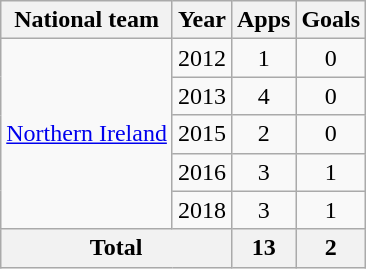<table class=wikitable style="text-align: center;">
<tr>
<th>National team</th>
<th>Year</th>
<th>Apps</th>
<th>Goals</th>
</tr>
<tr>
<td rowspan=5><a href='#'>Northern Ireland</a></td>
<td>2012</td>
<td>1</td>
<td>0</td>
</tr>
<tr>
<td>2013</td>
<td>4</td>
<td>0</td>
</tr>
<tr>
<td>2015</td>
<td>2</td>
<td>0</td>
</tr>
<tr>
<td>2016</td>
<td>3</td>
<td>1</td>
</tr>
<tr>
<td>2018</td>
<td>3</td>
<td>1</td>
</tr>
<tr>
<th colspan=2>Total</th>
<th>13</th>
<th>2</th>
</tr>
</table>
